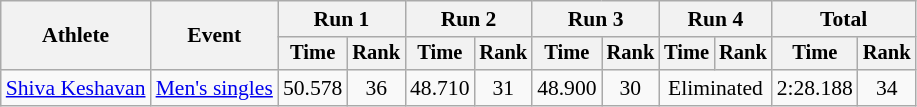<table class="wikitable" style="font-size:90%">
<tr>
<th rowspan="2">Athlete</th>
<th rowspan="2">Event</th>
<th colspan=2>Run 1</th>
<th colspan=2>Run 2</th>
<th colspan=2>Run 3</th>
<th colspan=2>Run 4</th>
<th colspan=2>Total</th>
</tr>
<tr style="font-size:95%">
<th>Time</th>
<th>Rank</th>
<th>Time</th>
<th>Rank</th>
<th>Time</th>
<th>Rank</th>
<th>Time</th>
<th>Rank</th>
<th>Time</th>
<th>Rank</th>
</tr>
<tr align=center>
<td align=left><a href='#'>Shiva Keshavan</a></td>
<td align=left><a href='#'>Men's singles</a></td>
<td>50.578</td>
<td>36</td>
<td>48.710</td>
<td>31</td>
<td>48.900</td>
<td>30</td>
<td colspan=2>Eliminated</td>
<td>2:28.188</td>
<td>34</td>
</tr>
</table>
